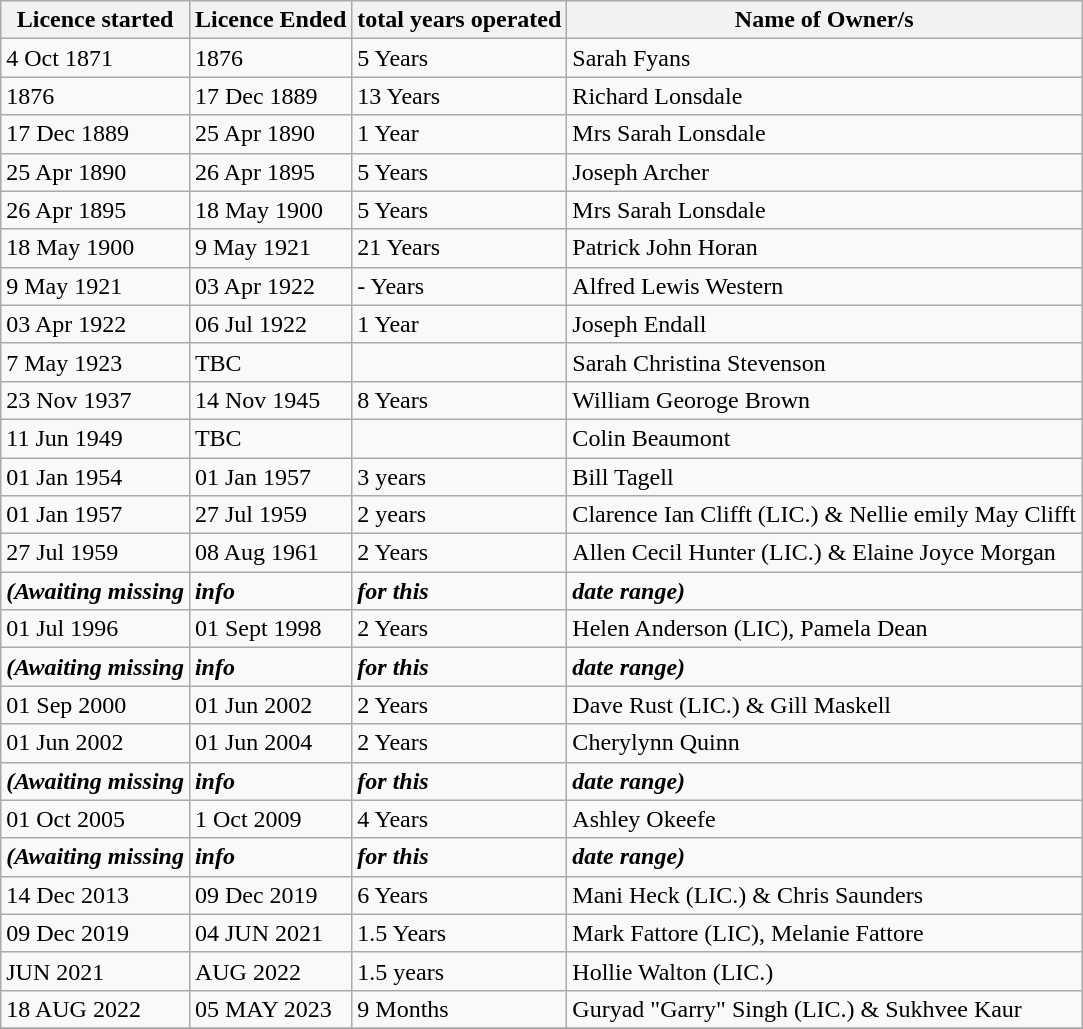<table class="wikitable">
<tr>
<th>Licence started</th>
<th>Licence Ended</th>
<th>total years operated</th>
<th>Name of Owner/s</th>
</tr>
<tr>
<td>4 Oct 1871</td>
<td>1876</td>
<td>5 Years</td>
<td>Sarah Fyans</td>
</tr>
<tr>
<td>1876</td>
<td>17 Dec 1889</td>
<td>13 Years</td>
<td>Richard Lonsdale</td>
</tr>
<tr>
<td>17 Dec 1889</td>
<td>25 Apr 1890</td>
<td>1 Year</td>
<td>Mrs Sarah Lonsdale</td>
</tr>
<tr>
<td>25 Apr 1890</td>
<td>26 Apr 1895</td>
<td>5 Years</td>
<td>Joseph Archer</td>
</tr>
<tr>
<td>26 Apr 1895</td>
<td>18 May 1900</td>
<td>5 Years</td>
<td>Mrs Sarah Lonsdale</td>
</tr>
<tr>
<td>18 May 1900</td>
<td>9 May 1921</td>
<td>21 Years</td>
<td>Patrick John Horan</td>
</tr>
<tr>
<td>9 May 1921</td>
<td>03 Apr 1922</td>
<td>- Years</td>
<td>Alfred Lewis Western</td>
</tr>
<tr>
<td>03 Apr 1922</td>
<td>06 Jul 1922</td>
<td>1 Year</td>
<td>Joseph Endall</td>
</tr>
<tr>
<td>7 May 1923</td>
<td>TBC</td>
<td></td>
<td>Sarah Christina Stevenson</td>
</tr>
<tr>
<td>23 Nov 1937</td>
<td>14 Nov 1945</td>
<td>8 Years</td>
<td>William Georoge Brown</td>
</tr>
<tr>
<td>11 Jun 1949</td>
<td>TBC</td>
<td></td>
<td>Colin Beaumont</td>
</tr>
<tr>
<td>01 Jan 1954</td>
<td>01 Jan 1957</td>
<td>3 years</td>
<td>Bill Tagell</td>
</tr>
<tr>
<td>01 Jan 1957</td>
<td>27 Jul 1959</td>
<td>2 years</td>
<td>Clarence Ian Clifft (LIC.) & Nellie emily May Clifft</td>
</tr>
<tr>
<td>27 Jul 1959</td>
<td>08 Aug 1961</td>
<td>2 Years</td>
<td>Allen Cecil Hunter (LIC.) & Elaine Joyce Morgan</td>
</tr>
<tr>
<td><strong><em>(Awaiting missing</em></strong></td>
<td><strong><em>info</em></strong></td>
<td><strong><em>for this</em></strong></td>
<td><strong><em>date range)</em></strong></td>
</tr>
<tr>
<td>01 Jul 1996</td>
<td>01 Sept 1998</td>
<td>2 Years</td>
<td>Helen Anderson (LIC), Pamela Dean</td>
</tr>
<tr>
<td><strong><em>(Awaiting missing</em></strong></td>
<td><strong><em>info</em></strong></td>
<td><strong><em>for this</em></strong></td>
<td><strong><em>date range)</em></strong></td>
</tr>
<tr>
<td>01 Sep 2000</td>
<td>01 Jun 2002</td>
<td>2 Years</td>
<td>Dave Rust (LIC.) & Gill Maskell</td>
</tr>
<tr>
<td>01 Jun 2002</td>
<td>01 Jun 2004</td>
<td>2 Years</td>
<td>Cherylynn Quinn</td>
</tr>
<tr>
<td><strong><em>(Awaiting missing</em></strong></td>
<td><strong><em>info</em></strong></td>
<td><strong><em>for this</em></strong></td>
<td><strong><em>date range)</em></strong></td>
</tr>
<tr>
<td>01 Oct 2005</td>
<td>1 Oct 2009</td>
<td>4 Years</td>
<td>Ashley Okeefe</td>
</tr>
<tr>
<td><strong><em>(Awaiting missing</em></strong></td>
<td><strong><em>info</em></strong></td>
<td><strong><em>for this</em></strong></td>
<td><strong><em>date range)</em></strong></td>
</tr>
<tr>
<td>14 Dec 2013</td>
<td>09 Dec 2019</td>
<td>6 Years</td>
<td>Mani Heck (LIC.) & Chris Saunders</td>
</tr>
<tr>
<td>09 Dec 2019</td>
<td>04 JUN 2021</td>
<td>1.5 Years</td>
<td>Mark Fattore (LIC), Melanie Fattore</td>
</tr>
<tr>
<td>JUN 2021</td>
<td>AUG 2022</td>
<td>1.5 years</td>
<td>Hollie Walton (LIC.)</td>
</tr>
<tr>
<td>18 AUG 2022</td>
<td>05 MAY 2023</td>
<td>9 Months</td>
<td>Guryad "Garry" Singh (LIC.) & Sukhvee Kaur</td>
</tr>
<tr>
</tr>
</table>
